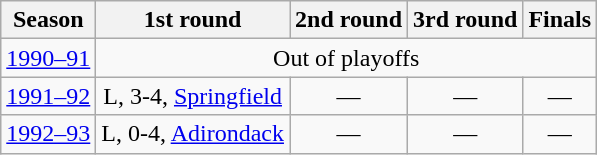<table class="wikitable" style="text-align:center">
<tr>
<th>Season</th>
<th>1st round</th>
<th>2nd round</th>
<th>3rd round</th>
<th>Finals</th>
</tr>
<tr>
<td><a href='#'>1990–91</a></td>
<td colspan="4">Out of playoffs</td>
</tr>
<tr>
<td><a href='#'>1991–92</a></td>
<td>L, 3-4, <a href='#'>Springfield</a></td>
<td>—</td>
<td>—</td>
<td>—</td>
</tr>
<tr>
<td><a href='#'>1992–93</a></td>
<td>L, 0-4, <a href='#'>Adirondack</a></td>
<td>—</td>
<td>—</td>
<td>—</td>
</tr>
</table>
